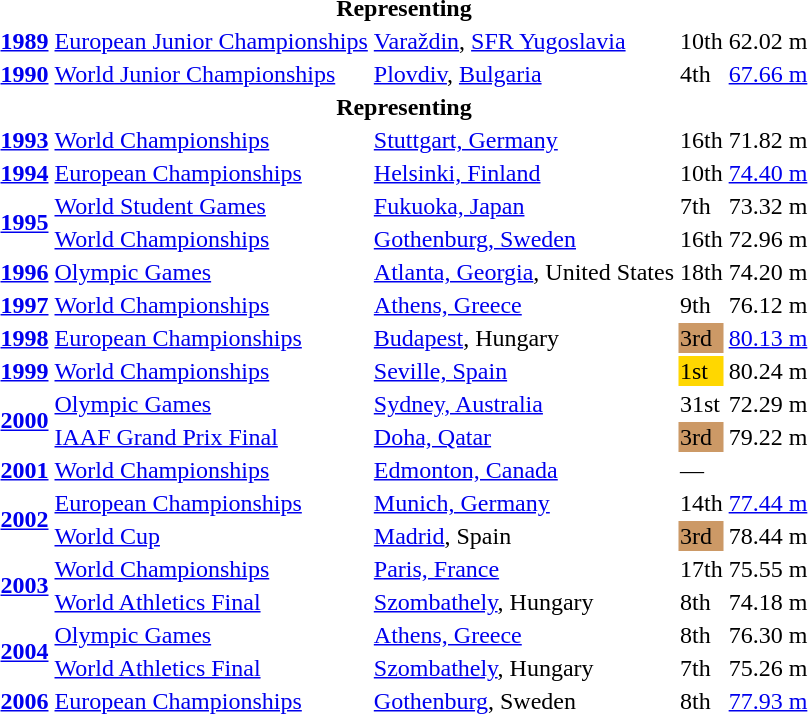<table>
<tr>
<th colspan="5">Representing </th>
</tr>
<tr>
<td><strong><a href='#'>1989</a></strong></td>
<td><a href='#'>European Junior Championships</a></td>
<td><a href='#'>Varaždin</a>, <a href='#'>SFR Yugoslavia</a></td>
<td>10th</td>
<td>62.02 m</td>
</tr>
<tr>
<td><strong><a href='#'>1990</a></strong></td>
<td><a href='#'>World Junior Championships</a></td>
<td><a href='#'>Plovdiv</a>, <a href='#'>Bulgaria</a></td>
<td>4th</td>
<td><a href='#'>67.66 m</a></td>
</tr>
<tr>
<th colspan="5">Representing </th>
</tr>
<tr>
<td><strong><a href='#'>1993</a></strong></td>
<td><a href='#'>World Championships</a></td>
<td><a href='#'>Stuttgart, Germany</a></td>
<td>16th</td>
<td>71.82 m</td>
</tr>
<tr>
<td><strong><a href='#'>1994</a></strong></td>
<td><a href='#'>European Championships</a></td>
<td><a href='#'>Helsinki, Finland</a></td>
<td>10th</td>
<td><a href='#'>74.40 m</a></td>
</tr>
<tr>
<td rowspan=2><strong><a href='#'>1995</a></strong></td>
<td><a href='#'>World Student Games</a></td>
<td><a href='#'>Fukuoka, Japan</a></td>
<td>7th</td>
<td>73.32 m</td>
</tr>
<tr>
<td><a href='#'>World Championships</a></td>
<td><a href='#'>Gothenburg, Sweden</a></td>
<td>16th</td>
<td>72.96 m</td>
</tr>
<tr>
<td><strong><a href='#'>1996</a></strong></td>
<td><a href='#'>Olympic Games</a></td>
<td><a href='#'>Atlanta, Georgia</a>, United States</td>
<td>18th</td>
<td>74.20 m</td>
</tr>
<tr>
<td><strong><a href='#'>1997</a></strong></td>
<td><a href='#'>World Championships</a></td>
<td><a href='#'>Athens, Greece</a></td>
<td>9th</td>
<td>76.12 m</td>
</tr>
<tr>
<td><strong><a href='#'>1998</a></strong></td>
<td><a href='#'>European Championships</a></td>
<td><a href='#'>Budapest</a>, Hungary</td>
<td bgcolor="cc9966">3rd</td>
<td><a href='#'>80.13 m</a></td>
</tr>
<tr>
<td><strong><a href='#'>1999</a></strong></td>
<td><a href='#'>World Championships</a></td>
<td><a href='#'>Seville, Spain</a></td>
<td bgcolor="gold">1st</td>
<td>80.24 m</td>
</tr>
<tr>
<td rowspan=2><strong><a href='#'>2000</a></strong></td>
<td><a href='#'>Olympic Games</a></td>
<td><a href='#'>Sydney, Australia</a></td>
<td>31st</td>
<td>72.29 m</td>
</tr>
<tr>
<td><a href='#'>IAAF Grand Prix Final</a></td>
<td><a href='#'>Doha, Qatar</a></td>
<td bgcolor=cc9966>3rd</td>
<td>79.22 m</td>
</tr>
<tr>
<td><strong><a href='#'>2001</a></strong></td>
<td><a href='#'>World Championships</a></td>
<td><a href='#'>Edmonton, Canada</a></td>
<td>—</td>
<td></td>
</tr>
<tr>
<td rowspan=2><strong><a href='#'>2002</a></strong></td>
<td><a href='#'>European Championships</a></td>
<td><a href='#'>Munich, Germany</a></td>
<td>14th</td>
<td><a href='#'>77.44 m</a></td>
</tr>
<tr>
<td><a href='#'>World Cup</a></td>
<td><a href='#'>Madrid</a>, Spain</td>
<td bgcolor="cc9966">3rd</td>
<td>78.44 m</td>
</tr>
<tr>
<td rowspan=2><strong><a href='#'>2003</a></strong></td>
<td><a href='#'>World Championships</a></td>
<td><a href='#'>Paris, France</a></td>
<td>17th</td>
<td>75.55 m</td>
</tr>
<tr>
<td><a href='#'>World Athletics Final</a></td>
<td><a href='#'>Szombathely</a>, Hungary</td>
<td>8th</td>
<td>74.18 m</td>
</tr>
<tr>
<td rowspan=2><strong><a href='#'>2004</a></strong></td>
<td><a href='#'>Olympic Games</a></td>
<td><a href='#'>Athens, Greece</a></td>
<td>8th</td>
<td>76.30 m</td>
</tr>
<tr>
<td><a href='#'>World Athletics Final</a></td>
<td><a href='#'>Szombathely</a>, Hungary</td>
<td>7th</td>
<td>75.26 m</td>
</tr>
<tr>
<td><strong><a href='#'>2006</a></strong></td>
<td><a href='#'>European Championships</a></td>
<td><a href='#'>Gothenburg</a>, Sweden</td>
<td>8th</td>
<td><a href='#'>77.93 m</a></td>
</tr>
</table>
